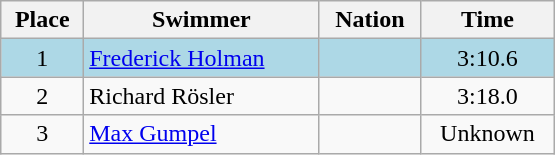<table class=wikitable width=370>
<tr>
<th>Place</th>
<th>Swimmer</th>
<th>Nation</th>
<th>Time</th>
</tr>
<tr bgcolor=lightblue>
<td align=center>1</td>
<td><a href='#'>Frederick Holman</a></td>
<td></td>
<td align=center>3:10.6</td>
</tr>
<tr>
<td align=center>2</td>
<td>Richard Rösler</td>
<td></td>
<td align=center>3:18.0</td>
</tr>
<tr>
<td align=center>3</td>
<td><a href='#'>Max Gumpel</a></td>
<td></td>
<td align=center>Unknown</td>
</tr>
</table>
